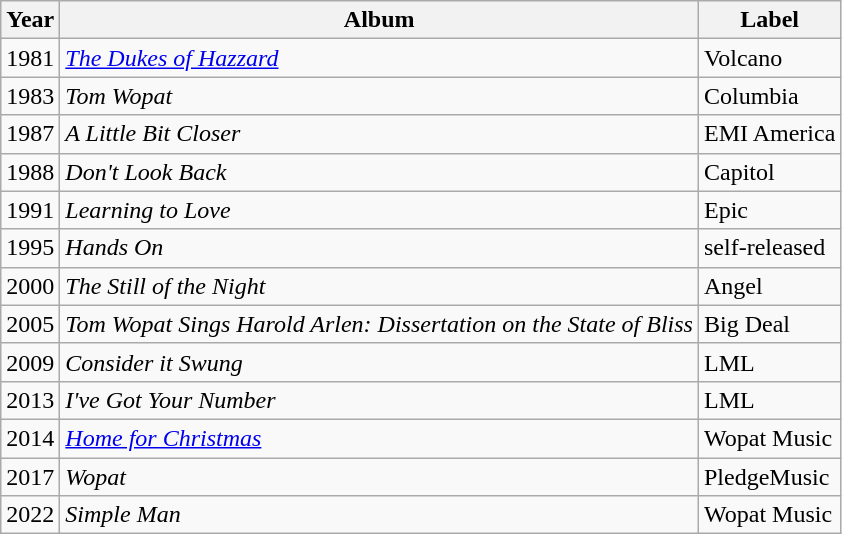<table class="wikitable">
<tr>
<th>Year</th>
<th>Album</th>
<th>Label</th>
</tr>
<tr>
<td>1981</td>
<td><em><a href='#'>The Dukes of Hazzard</a></em> </td>
<td>Volcano</td>
</tr>
<tr>
<td>1983</td>
<td><em>Tom Wopat</em></td>
<td>Columbia</td>
</tr>
<tr>
<td>1987</td>
<td><em>A Little Bit Closer</em></td>
<td>EMI America</td>
</tr>
<tr>
<td>1988</td>
<td><em>Don't Look Back</em></td>
<td>Capitol</td>
</tr>
<tr>
<td>1991</td>
<td><em>Learning to Love</em></td>
<td>Epic</td>
</tr>
<tr>
<td>1995</td>
<td><em>Hands On</em></td>
<td>self-released</td>
</tr>
<tr>
<td>2000</td>
<td><em>The Still of the Night</em></td>
<td>Angel</td>
</tr>
<tr>
<td>2005</td>
<td><em>Tom Wopat Sings Harold Arlen: Dissertation on the State of Bliss</em></td>
<td>Big Deal</td>
</tr>
<tr>
<td>2009</td>
<td><em>Consider it Swung</em></td>
<td>LML</td>
</tr>
<tr>
<td>2013</td>
<td><em>I've Got Your Number</em></td>
<td>LML</td>
</tr>
<tr>
<td>2014</td>
<td><em><a href='#'>Home for Christmas</a></em> </td>
<td>Wopat Music</td>
</tr>
<tr>
<td>2017</td>
<td><em>Wopat</em></td>
<td>PledgeMusic</td>
</tr>
<tr>
<td>2022</td>
<td><em>Simple Man</em></td>
<td>Wopat Music</td>
</tr>
</table>
